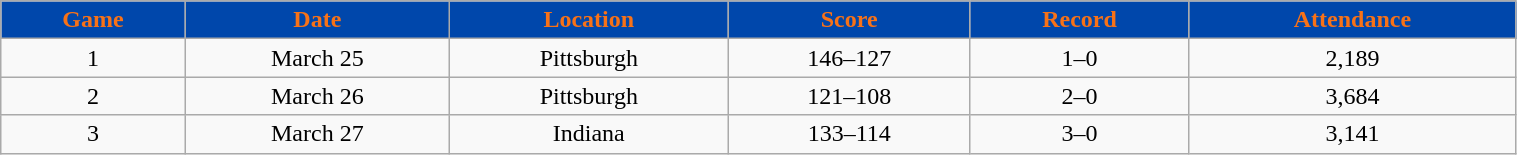<table class="wikitable" style="width:80%;">
<tr style="text-align:center; background:#0047ab; color:#f87217;">
<td><strong>Game</strong></td>
<td><strong>Date</strong></td>
<td><strong>Location</strong></td>
<td><strong>Score</strong></td>
<td><strong>Record</strong></td>
<td><strong>Attendance</strong></td>
</tr>
<tr style="text-align:center;" bgcolor="">
<td>1</td>
<td>March 25</td>
<td>Pittsburgh</td>
<td>146–127</td>
<td>1–0</td>
<td>2,189</td>
</tr>
<tr style="text-align:center;" bgcolor="">
<td>2</td>
<td>March 26</td>
<td>Pittsburgh</td>
<td>121–108</td>
<td>2–0</td>
<td>3,684</td>
</tr>
<tr style="text-align:center;" bgcolor="">
<td>3</td>
<td>March 27</td>
<td>Indiana</td>
<td>133–114</td>
<td>3–0</td>
<td>3,141</td>
</tr>
</table>
